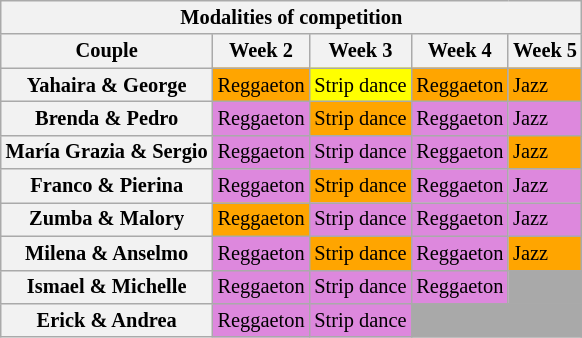<table class="wikitable collapsible collapsed" style="text-align:left; font-size:85%; line-height:16px;">
<tr>
<th colspan=5>Modalities of competition</th>
</tr>
<tr>
<th>Couple</th>
<th>Week 2</th>
<th>Week 3</th>
<th>Week 4</th>
<th>Week 5</th>
</tr>
<tr>
<th>Yahaira & George</th>
<td style="background:orange;">Reggaeton</td>
<td style="background:yellow;">Strip dance</td>
<td style="background:orange;">Reggaeton</td>
<td style="background:orange;">Jazz</td>
</tr>
<tr>
<th>Brenda & Pedro</th>
<td style="background:#dd88dd;">Reggaeton</td>
<td style="background:orange;">Strip dance</td>
<td style="background:#dd88dd;">Reggaeton</td>
<td style="background:#dd88dd;">Jazz</td>
</tr>
<tr>
<th>María Grazia & Sergio</th>
<td style="background:#dd88dd;">Reggaeton</td>
<td style="background:#dd88dd;">Strip dance</td>
<td style="background:#dd88dd;">Reggaeton</td>
<td style="background:orange;">Jazz</td>
</tr>
<tr>
<th>Franco & Pierina</th>
<td style="background:#dd88dd;">Reggaeton</td>
<td style="background:orange;">Strip dance</td>
<td style="background:#dd88dd;">Reggaeton</td>
<td style="background:#dd88dd;">Jazz</td>
</tr>
<tr>
<th>Zumba & Malory</th>
<td style="background:orange;">Reggaeton</td>
<td style="background:#dd88dd;">Strip dance</td>
<td style="background:#dd88dd;">Reggaeton</td>
<td style="background:#dd88dd;">Jazz</td>
</tr>
<tr>
<th>Milena & Anselmo</th>
<td style="background:#dd88dd;">Reggaeton</td>
<td style="background:orange;">Strip dance</td>
<td style="background:#dd88dd;">Reggaeton</td>
<td style="background:orange;">Jazz</td>
</tr>
<tr>
<th>Ismael & Michelle</th>
<td style="background:#dd88dd;">Reggaeton</td>
<td style="background:#dd88dd;">Strip dance</td>
<td style="background:#dd88dd;">Reggaeton</td>
<td style="background:darkgrey;" colspan="1"></td>
</tr>
<tr>
<th>Erick & Andrea</th>
<td style="background:#dd88dd;">Reggaeton</td>
<td style="background:#dd88dd;">Strip dance</td>
<td style="background:darkgrey;" colspan="2"></td>
</tr>
</table>
